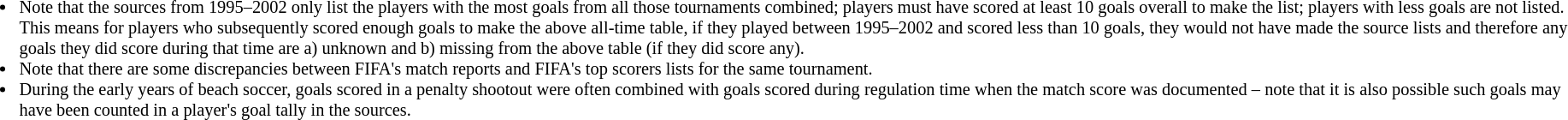<table class="mw-collapsible " style="text-align: left; font-size:85%">
<tr>
<td><br><ul><li>Note that the sources from 1995–2002 only list the players with the most goals from all those tournaments combined; players must have scored at least 10 goals overall to make the list; players with less goals are not listed. This means for players who subsequently scored enough goals to make the above all-time table, if they played between 1995–2002 and scored less than 10 goals, they would not have made the source lists and therefore any goals they did score during that time are a) unknown and b) missing from the above table (if they did score any).</li><li>Note that there are some discrepancies between FIFA's match reports and FIFA's top scorers lists for the same tournament.</li><li>During the early years of beach soccer, goals scored in a penalty shootout were often combined with goals scored during regulation time when the match score was documented – note that it is also possible such goals may have been counted in a player's goal tally in the sources.</li></ul></td>
</tr>
</table>
